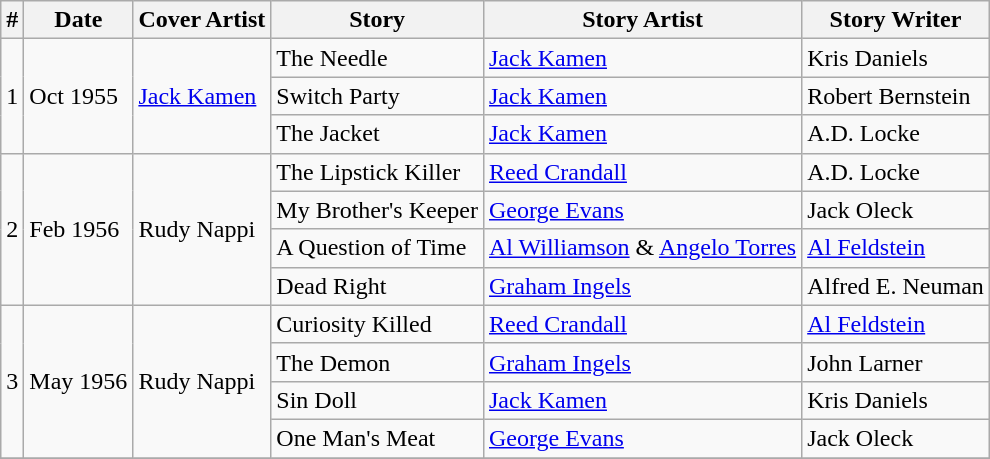<table class="wikitable">
<tr>
<th>#</th>
<th>Date</th>
<th>Cover Artist</th>
<th>Story</th>
<th>Story Artist</th>
<th>Story Writer</th>
</tr>
<tr>
<td rowspan="3">1</td>
<td rowspan="3">Oct 1955</td>
<td rowspan="3"><a href='#'>Jack Kamen</a></td>
<td>The Needle</td>
<td><a href='#'>Jack Kamen</a></td>
<td>Kris Daniels</td>
</tr>
<tr>
<td>Switch Party</td>
<td><a href='#'>Jack Kamen</a></td>
<td>Robert Bernstein</td>
</tr>
<tr>
<td>The Jacket</td>
<td><a href='#'>Jack Kamen</a></td>
<td>A.D. Locke</td>
</tr>
<tr>
<td rowspan="4">2</td>
<td rowspan="4">Feb 1956</td>
<td rowspan="4">Rudy Nappi</td>
<td>The Lipstick Killer</td>
<td><a href='#'>Reed Crandall</a></td>
<td>A.D. Locke</td>
</tr>
<tr>
<td>My Brother's Keeper</td>
<td><a href='#'>George Evans</a></td>
<td>Jack Oleck</td>
</tr>
<tr>
<td>A Question of Time</td>
<td><a href='#'>Al Williamson</a> & <a href='#'>Angelo Torres</a></td>
<td><a href='#'>Al Feldstein</a></td>
</tr>
<tr>
<td>Dead Right</td>
<td><a href='#'>Graham Ingels</a></td>
<td>Alfred E. Neuman</td>
</tr>
<tr>
<td rowspan="4">3</td>
<td rowspan="4">May 1956</td>
<td rowspan="4">Rudy Nappi</td>
<td>Curiosity Killed</td>
<td><a href='#'>Reed Crandall</a></td>
<td><a href='#'>Al Feldstein</a></td>
</tr>
<tr>
<td>The Demon</td>
<td><a href='#'>Graham Ingels</a></td>
<td>John Larner</td>
</tr>
<tr>
<td>Sin Doll</td>
<td><a href='#'>Jack Kamen</a></td>
<td>Kris Daniels</td>
</tr>
<tr>
<td>One Man's Meat</td>
<td><a href='#'>George Evans</a></td>
<td>Jack Oleck</td>
</tr>
<tr>
</tr>
</table>
